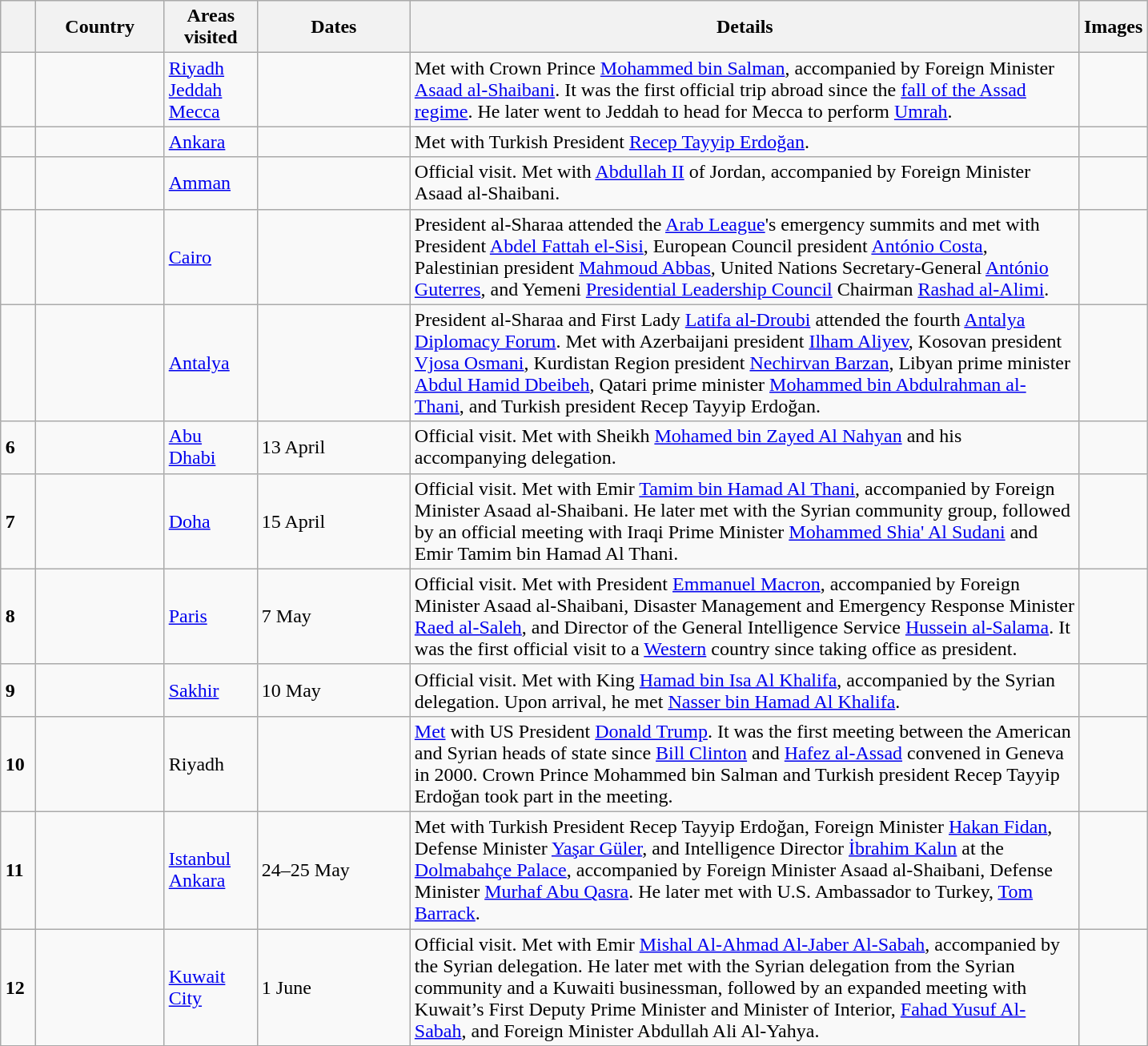<table class="wikitable sortable" style="margin:1em auto 1em auto;">
<tr>
<th style="width: 3%;"></th>
<th width=100>Country</th>
<th width=70>Areas visited</th>
<th width=120>Dates</th>
<th width=550>Details</th>
<th class=unsortable>Images</th>
</tr>
<tr>
<td></td>
<td></td>
<td><a href='#'>Riyadh</a><br><a href='#'>Jeddah</a><br><a href='#'>Mecca</a></td>
<td></td>
<td>Met with Crown Prince <a href='#'>Mohammed bin Salman</a>, accompanied by Foreign Minister <a href='#'>Asaad al-Shaibani</a>. It was the first official trip abroad since the <a href='#'>fall of the Assad regime</a>. He later went to Jeddah to head for Mecca to perform <a href='#'>Umrah</a>.</td>
</tr>
<tr>
<td></td>
<td></td>
<td><a href='#'>Ankara</a></td>
<td></td>
<td>Met with Turkish President <a href='#'>Recep Tayyip Erdoğan</a>.</td>
<td></td>
</tr>
<tr>
<td></td>
<td></td>
<td><a href='#'>Amman</a></td>
<td></td>
<td>Official visit. Met with <a href='#'>Abdullah II</a> of Jordan, accompanied by Foreign Minister Asaad al-Shaibani.</td>
<td></td>
</tr>
<tr>
<td></td>
<td></td>
<td><a href='#'>Cairo</a></td>
<td></td>
<td>President al-Sharaa attended the <a href='#'>Arab League</a>'s emergency summits and met with President <a href='#'>Abdel Fattah el-Sisi</a>, European Council president <a href='#'>António Costa</a>, Palestinian president <a href='#'>Mahmoud Abbas</a>, United Nations Secretary-General <a href='#'>António Guterres</a>, and Yemeni <a href='#'>Presidential Leadership Council</a> Chairman <a href='#'>Rashad al-Alimi</a>.</td>
<td></td>
</tr>
<tr>
<td></td>
<td></td>
<td><a href='#'>Antalya</a></td>
<td></td>
<td>President al-Sharaa and First Lady <a href='#'>Latifa al-Droubi</a> attended the fourth <a href='#'>Antalya Diplomacy Forum</a>. Met with Azerbaijani president <a href='#'>Ilham Aliyev</a>, Kosovan president <a href='#'>Vjosa Osmani</a>, Kurdistan Region president <a href='#'>Nechirvan Barzan</a>, Libyan prime minister <a href='#'>Abdul Hamid Dbeibeh</a>, Qatari prime minister <a href='#'>Mohammed bin Abdulrahman al-Thani</a>, and Turkish president Recep Tayyip Erdoğan.</td>
<td> </td>
</tr>
<tr>
<td><strong>6</strong></td>
<td></td>
<td><a href='#'>Abu Dhabi</a></td>
<td>13 April</td>
<td>Official visit. Met with Sheikh <a href='#'>Mohamed bin Zayed Al Nahyan</a> and his accompanying delegation.</td>
<td></td>
</tr>
<tr>
<td><strong>7</strong></td>
<td></td>
<td><a href='#'>Doha</a></td>
<td>15 April</td>
<td>Official visit. Met with Emir <a href='#'>Tamim bin Hamad Al Thani</a>, accompanied by Foreign Minister Asaad al-Shaibani. He later met with the Syrian community group, followed by an official meeting with Iraqi Prime Minister <a href='#'>Mohammed Shia' Al Sudani</a> and Emir Tamim bin Hamad Al Thani.</td>
<td></td>
</tr>
<tr>
<td><strong>8</strong></td>
<td></td>
<td><a href='#'>Paris</a></td>
<td>7 May</td>
<td>Official visit. Met with President <a href='#'>Emmanuel Macron</a>, accompanied by Foreign Minister Asaad al-Shaibani, Disaster Management and Emergency Response Minister <a href='#'>Raed al-Saleh</a>, and Director of the General Intelligence Service <a href='#'>Hussein al-Salama</a>. It was the first official visit to a <a href='#'>Western</a> country since taking office as president.</td>
<td></td>
</tr>
<tr>
<td><strong>9</strong></td>
<td></td>
<td><a href='#'>Sakhir</a></td>
<td>10 May</td>
<td>Official visit. Met with King <a href='#'>Hamad bin Isa Al Khalifa</a>, accompanied by the Syrian delegation. Upon arrival, he met <a href='#'>Nasser bin Hamad Al Khalifa</a>.</td>
</tr>
<tr>
<td><strong>10</strong></td>
<td></td>
<td>Riyadh</td>
<td></td>
<td><a href='#'>Met</a> with US President <a href='#'>Donald Trump</a>. It was the first meeting between the American and Syrian heads of state since <a href='#'>Bill Clinton</a> and <a href='#'>Hafez al-Assad</a> convened in Geneva in 2000. Crown Prince Mohammed bin Salman and Turkish president Recep Tayyip Erdoğan took part in the meeting.</td>
<td></td>
</tr>
<tr>
<td><strong>11</strong></td>
<td></td>
<td><a href='#'>Istanbul</a><br><a href='#'>Ankara</a></td>
<td>24–25 May</td>
<td>Met with Turkish President Recep Tayyip Erdoğan, Foreign Minister <a href='#'>Hakan Fidan</a>, Defense Minister <a href='#'>Yaşar Güler</a>, and Intelligence Director <a href='#'>İbrahim Kalın</a> at the <a href='#'>Dolmabahçe Palace</a>, accompanied by Foreign Minister Asaad al-Shaibani, Defense Minister <a href='#'>Murhaf Abu Qasra</a>. He later met with U.S. Ambassador to Turkey, <a href='#'>Tom Barrack</a>.</td>
<td></td>
</tr>
<tr>
<td><strong>12</strong></td>
<td></td>
<td><a href='#'>Kuwait City</a></td>
<td>1 June</td>
<td>Official visit. Met with Emir <a href='#'>Mishal Al-Ahmad Al-Jaber Al-Sabah</a>, accompanied by the Syrian delegation. He later met with the Syrian delegation from the Syrian community and a Kuwaiti businessman, followed by an expanded meeting with Kuwait’s First Deputy Prime Minister and Minister of Interior, <a href='#'>Fahad Yusuf Al-Sabah</a>, and Foreign Minister Abdullah Ali Al-Yahya.</td>
<td></td>
</tr>
<tr>
</tr>
</table>
